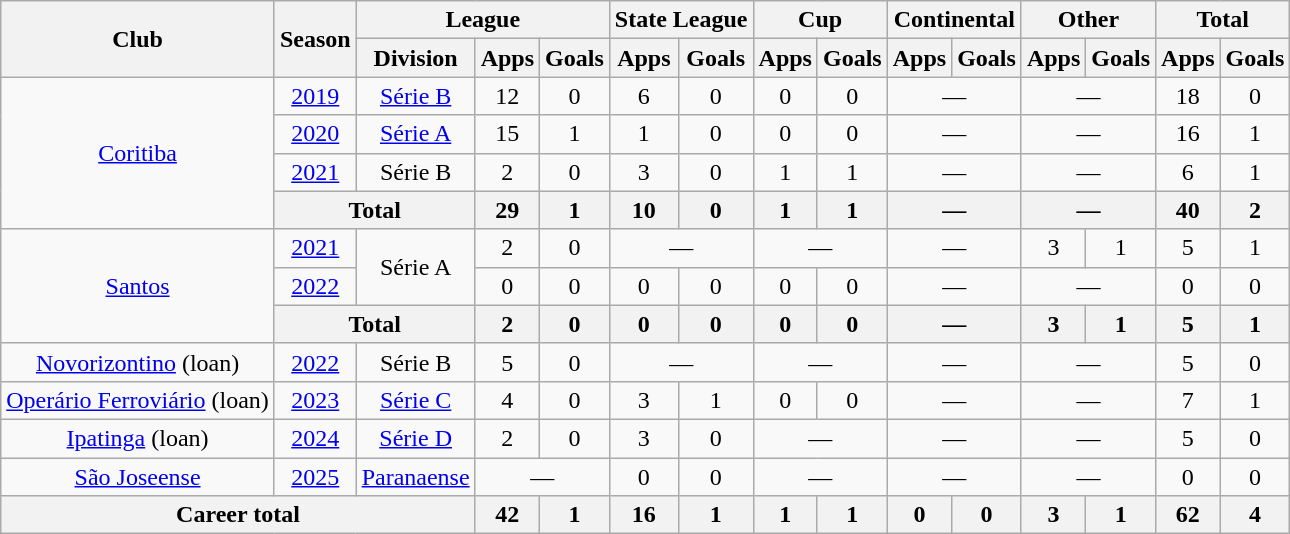<table class="wikitable" style="text-align: center;">
<tr>
<th rowspan="2">Club</th>
<th rowspan="2">Season</th>
<th colspan="3">League</th>
<th colspan="2">State League</th>
<th colspan="2">Cup</th>
<th colspan="2">Continental</th>
<th colspan="2">Other</th>
<th colspan="2">Total</th>
</tr>
<tr>
<th>Division</th>
<th>Apps</th>
<th>Goals</th>
<th>Apps</th>
<th>Goals</th>
<th>Apps</th>
<th>Goals</th>
<th>Apps</th>
<th>Goals</th>
<th>Apps</th>
<th>Goals</th>
<th>Apps</th>
<th>Goals</th>
</tr>
<tr>
<td rowspan="4" valign="center"><a href='#'>Coritiba</a></td>
<td><a href='#'>2019</a></td>
<td><a href='#'>Série B</a></td>
<td>12</td>
<td>0</td>
<td>6</td>
<td>0</td>
<td>0</td>
<td>0</td>
<td colspan="2">—</td>
<td colspan="2">—</td>
<td>18</td>
<td>0</td>
</tr>
<tr>
<td><a href='#'>2020</a></td>
<td><a href='#'>Série A</a></td>
<td>15</td>
<td>1</td>
<td>1</td>
<td>0</td>
<td>0</td>
<td>0</td>
<td colspan="2">—</td>
<td colspan="2">—</td>
<td>16</td>
<td>1</td>
</tr>
<tr>
<td><a href='#'>2021</a></td>
<td>Série B</td>
<td>2</td>
<td>0</td>
<td>3</td>
<td>0</td>
<td>1</td>
<td>1</td>
<td colspan="2">—</td>
<td colspan="2">—</td>
<td>6</td>
<td>1</td>
</tr>
<tr>
<th colspan="2">Total</th>
<th>29</th>
<th>1</th>
<th>10</th>
<th>0</th>
<th>1</th>
<th>1</th>
<th colspan="2">—</th>
<th colspan="2">—</th>
<th>40</th>
<th>2</th>
</tr>
<tr>
<td rowspan="3" valign="center"><a href='#'>Santos</a></td>
<td><a href='#'>2021</a></td>
<td rowspan="2">Série A</td>
<td>2</td>
<td>0</td>
<td colspan="2">—</td>
<td colspan="2">—</td>
<td colspan="2">—</td>
<td>3</td>
<td>1</td>
<td>5</td>
<td>1</td>
</tr>
<tr>
<td><a href='#'>2022</a></td>
<td>0</td>
<td>0</td>
<td>0</td>
<td>0</td>
<td>0</td>
<td>0</td>
<td colspan="2">—</td>
<td colspan="2">—</td>
<td>0</td>
<td>0</td>
</tr>
<tr>
<th colspan="2">Total</th>
<th>2</th>
<th>0</th>
<th>0</th>
<th>0</th>
<th>0</th>
<th>0</th>
<th colspan="2">—</th>
<th>3</th>
<th>1</th>
<th>5</th>
<th>1</th>
</tr>
<tr>
<td valign="center"><a href='#'>Novorizontino</a> (loan)</td>
<td><a href='#'>2022</a></td>
<td>Série B</td>
<td>5</td>
<td>0</td>
<td colspan="2">—</td>
<td colspan="2">—</td>
<td colspan="2">—</td>
<td colspan="2">—</td>
<td>5</td>
<td>0</td>
</tr>
<tr>
<td valign="center"><a href='#'>Operário Ferroviário</a> (loan)</td>
<td><a href='#'>2023</a></td>
<td><a href='#'>Série C</a></td>
<td>4</td>
<td>0</td>
<td>3</td>
<td>1</td>
<td>0</td>
<td>0</td>
<td colspan="2">—</td>
<td colspan="2">—</td>
<td>7</td>
<td>1</td>
</tr>
<tr>
<td valign="center"><a href='#'>Ipatinga</a> (loan)</td>
<td><a href='#'>2024</a></td>
<td><a href='#'>Série D</a></td>
<td>2</td>
<td>0</td>
<td>3</td>
<td>0</td>
<td colspan="2">—</td>
<td colspan="2">—</td>
<td colspan="2">—</td>
<td>5</td>
<td>0</td>
</tr>
<tr>
<td valign="center"><a href='#'>São Joseense</a></td>
<td><a href='#'>2025</a></td>
<td><a href='#'>Paranaense</a></td>
<td colspan="2">—</td>
<td>0</td>
<td>0</td>
<td colspan="2">—</td>
<td colspan="2">—</td>
<td colspan="2">—</td>
<td>0</td>
<td>0</td>
</tr>
<tr>
<th colspan="3"><strong>Career total</strong></th>
<th>42</th>
<th>1</th>
<th>16</th>
<th>1</th>
<th>1</th>
<th>1</th>
<th>0</th>
<th>0</th>
<th>3</th>
<th>1</th>
<th>62</th>
<th>4</th>
</tr>
</table>
